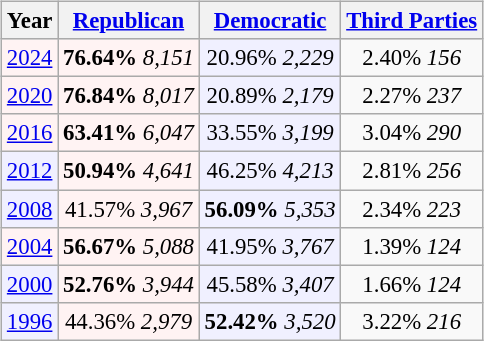<table class="wikitable" style="float:right; font-size:95%;">
<tr bgcolor=lightgrey>
<th>Year</th>
<th><a href='#'>Republican</a></th>
<th><a href='#'>Democratic</a></th>
<th><a href='#'>Third Parties</a></th>
</tr>
<tr>
<td align="center" bgcolor="#fff3f3"><a href='#'>2024</a></td>
<td align="center" bgcolor="#fff3f3"><strong>76.64%</strong> <em>8,151</em></td>
<td align="center" bgcolor="#f0f0ff">20.96% <em>2,229</em></td>
<td align="center">2.40% <em>156</em></td>
</tr>
<tr>
<td align="center" bgcolor="#fff3f3"><a href='#'>2020</a></td>
<td align="center" bgcolor="#fff3f3"><strong>76.84%</strong> <em>8,017</em></td>
<td align="center" bgcolor="#f0f0ff">20.89% <em>2,179</em></td>
<td align="center">2.27% <em>237</em></td>
</tr>
<tr>
<td align="center" bgcolor="#fff3f3"><a href='#'>2016</a></td>
<td align="center" bgcolor="#fff3f3"><strong>63.41%</strong> <em>6,047</em></td>
<td align="center" bgcolor="#f0f0ff">33.55% <em>3,199</em></td>
<td align="center">3.04% <em>290</em></td>
</tr>
<tr>
<td align="center" bgcolor="#f0f0ff"><a href='#'>2012</a></td>
<td align="center" bgcolor="#fff3f3"><strong>50.94%</strong> <em>4,641</em></td>
<td align="center" bgcolor="#f0f0ff">46.25% <em>4,213</em></td>
<td align="center">2.81% <em>256</em></td>
</tr>
<tr>
<td align="center" bgcolor="#f0f0ff"><a href='#'>2008</a></td>
<td align="center" bgcolor="#fff3f3">41.57% <em>3,967</em></td>
<td align="center" bgcolor="#f0f0ff"><strong>56.09%</strong> <em>5,353</em></td>
<td align="center">2.34% <em>223</em></td>
</tr>
<tr>
<td align="center" bgcolor="#fff3f3"><a href='#'>2004</a></td>
<td align="center" bgcolor="#fff3f3"><strong>56.67%</strong> <em>5,088</em></td>
<td align="center" bgcolor="#f0f0ff">41.95% <em>3,767</em></td>
<td align="center">1.39% <em>124</em></td>
</tr>
<tr>
<td align="center" bgcolor="#f0f0ff"><a href='#'>2000</a></td>
<td align="center" bgcolor="#fff3f3"><strong>52.76%</strong> <em>3,944</em></td>
<td align="center" bgcolor="#f0f0ff">45.58% <em>3,407</em></td>
<td align="center">1.66% <em>124</em></td>
</tr>
<tr>
<td align="center" bgcolor="#f0f0ff"><a href='#'>1996</a></td>
<td align="center" bgcolor="#fff3f3">44.36% <em>2,979</em></td>
<td align="center" bgcolor="#f0f0ff"><strong>52.42%</strong> <em>3,520</em></td>
<td align="center">3.22% <em>216</em></td>
</tr>
</table>
